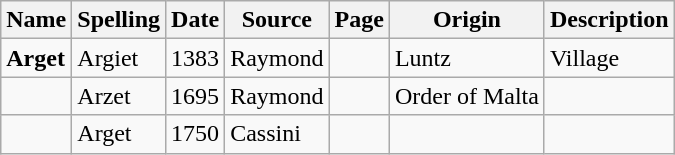<table class="wikitable">
<tr>
<th>Name</th>
<th>Spelling</th>
<th>Date</th>
<th>Source</th>
<th>Page</th>
<th>Origin</th>
<th>Description</th>
</tr>
<tr>
<td><strong>Arget</strong></td>
<td>Argiet</td>
<td>1383</td>
<td>Raymond</td>
<td></td>
<td>Luntz</td>
<td>Village</td>
</tr>
<tr>
<td></td>
<td>Arzet</td>
<td>1695</td>
<td>Raymond</td>
<td></td>
<td>Order of Malta</td>
<td></td>
</tr>
<tr>
<td></td>
<td>Arget</td>
<td>1750</td>
<td>Cassini</td>
<td></td>
<td></td>
<td></td>
</tr>
</table>
